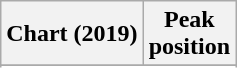<table class="wikitable sortable plainrowheaders" style="text-align:center">
<tr>
<th scope="col">Chart (2019)</th>
<th scope="col">Peak<br>position</th>
</tr>
<tr>
</tr>
<tr>
</tr>
</table>
